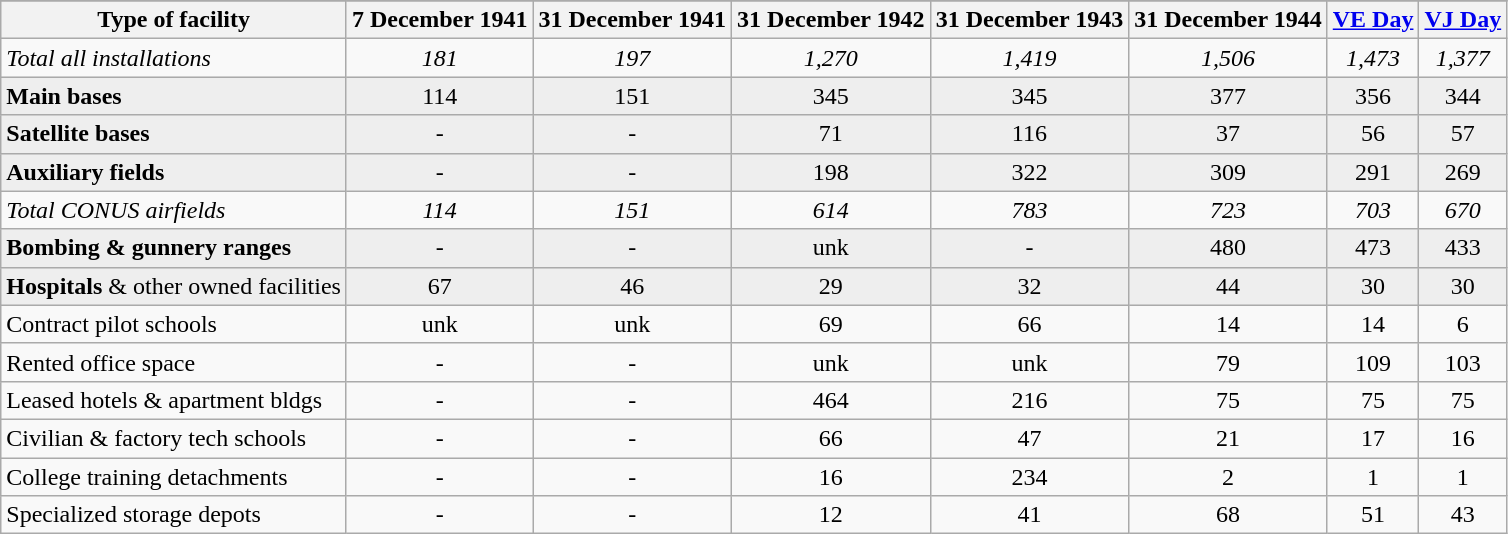<table align=center class="wikitable">
<tr>
</tr>
<tr>
<th>Type of facility</th>
<th align=center>7 December 1941</th>
<th align=center>31 December 1941</th>
<th align=center>31 December 1942</th>
<th align=center>31 December 1943</th>
<th align=center>31 December 1944</th>
<th><a href='#'>VE Day</a></th>
<th><a href='#'>VJ Day</a></th>
</tr>
<tr>
<td><em>Total all installations</em></td>
<td align=center><em>181</em></td>
<td align=center><em>197</em></td>
<td align=center><em>1,270</em></td>
<td align=center><em>1,419</em></td>
<td align=center><em>1,506</em></td>
<td align=center><em>1,473</em></td>
<td align=center><em>1,377</em></td>
</tr>
<tr style="background: #eeeeee;">
<td><strong>Main bases</strong></td>
<td align=center>114</td>
<td align=center>151</td>
<td align=center>345</td>
<td align=center>345</td>
<td align=center>377</td>
<td align=center>356</td>
<td align=center>344</td>
</tr>
<tr style="background: #eeeeee;">
<td><strong>Satellite bases</strong></td>
<td align=center>-</td>
<td align=center>-</td>
<td align=center>71</td>
<td align=center>116</td>
<td align=center>37</td>
<td align=center>56</td>
<td align=center>57</td>
</tr>
<tr style="background: #eeeeee;">
<td><strong>Auxiliary fields</strong></td>
<td align=center>-</td>
<td align=center>-</td>
<td align=center>198</td>
<td align=center>322</td>
<td align=center>309</td>
<td align=center>291</td>
<td align=center>269</td>
</tr>
<tr>
<td><em>Total CONUS airfields</em></td>
<td align=center><em>114</em></td>
<td align=center><em>151</em></td>
<td align=center><em>614</em></td>
<td align=center><em>783</em></td>
<td align=center><em>723</em></td>
<td align=center><em>703</em></td>
<td align=center><em>670</em></td>
</tr>
<tr style="background: #eeeeee;">
<td><strong>Bombing & gunnery ranges</strong></td>
<td align=center>-</td>
<td align=center>-</td>
<td align=center>unk</td>
<td align=center>-</td>
<td align=center>480</td>
<td align=center>473</td>
<td align=center>433</td>
</tr>
<tr style="background: #eeeeee;">
<td><strong>Hospitals</strong> & other owned facilities</td>
<td align=center>67</td>
<td align=center>46</td>
<td align=center>29</td>
<td align=center>32</td>
<td align=center>44</td>
<td align=center>30</td>
<td align=center>30</td>
</tr>
<tr>
<td>Contract pilot schools</td>
<td align=center>unk</td>
<td align=center>unk</td>
<td align=center>69</td>
<td align=center>66</td>
<td align=center>14</td>
<td align=center>14</td>
<td align=center>6</td>
</tr>
<tr>
<td>Rented office space</td>
<td align=center>-</td>
<td align=center>-</td>
<td align=center>unk</td>
<td align=center>unk</td>
<td align=center>79</td>
<td align=center>109</td>
<td align=center>103</td>
</tr>
<tr>
<td>Leased hotels & apartment bldgs</td>
<td align=center>-</td>
<td align=center>-</td>
<td align=center>464</td>
<td align=center>216</td>
<td align=center>75</td>
<td align=center>75</td>
<td align=center>75</td>
</tr>
<tr>
<td>Civilian & factory tech schools</td>
<td align=center>-</td>
<td align=center>-</td>
<td align=center>66</td>
<td align=center>47</td>
<td align=center>21</td>
<td align=center>17</td>
<td align=center>16</td>
</tr>
<tr style=>
<td>College training detachments</td>
<td align=center>-</td>
<td align=center>-</td>
<td align=center>16</td>
<td align=center>234</td>
<td align=center>2</td>
<td align=center>1</td>
<td align=center>1</td>
</tr>
<tr>
<td>Specialized storage depots</td>
<td align=center>-</td>
<td align=center>-</td>
<td align=center>12</td>
<td align=center>41</td>
<td align=center>68</td>
<td align=center>51</td>
<td align=center>43</td>
</tr>
</table>
